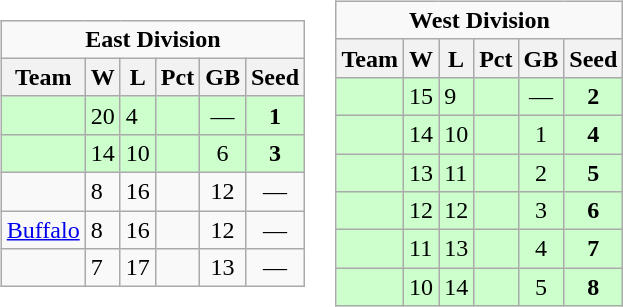<table>
<tr>
<td><br><table class="wikitable">
<tr>
<td colspan="6" align="center"><strong>East Division</strong></td>
</tr>
<tr>
<th>Team</th>
<th>W</th>
<th>L</th>
<th>Pct</th>
<th>GB</th>
<th>Seed</th>
</tr>
<tr bgcolor="#ccffcc">
<td></td>
<td>20</td>
<td>4</td>
<td></td>
<td style="text-align: center;">—</td>
<td style="text-align: center;"><strong>1</strong></td>
</tr>
<tr bgcolor="#ccffcc">
<td></td>
<td>14</td>
<td>10</td>
<td></td>
<td style="text-align: center;">6</td>
<td style="text-align: center;"><strong>3</strong></td>
</tr>
<tr>
<td></td>
<td>8</td>
<td>16</td>
<td></td>
<td style="text-align: center;">12</td>
<td style="text-align: center;">—</td>
</tr>
<tr>
<td><a href='#'>Buffalo</a></td>
<td>8</td>
<td>16</td>
<td></td>
<td style="text-align: center;">12</td>
<td style="text-align: center;">—</td>
</tr>
<tr>
<td></td>
<td>7</td>
<td>17</td>
<td></td>
<td style="text-align: center;">13</td>
<td style="text-align: center;">—</td>
</tr>
</table>
</td>
<td><br><table class="wikitable">
<tr>
<td colspan="6" align="center"><strong>West Division</strong></td>
</tr>
<tr>
<th>Team</th>
<th>W</th>
<th>L</th>
<th>Pct</th>
<th>GB</th>
<th>Seed</th>
</tr>
<tr bgcolor="#ccffcc">
<td></td>
<td>15</td>
<td>9</td>
<td></td>
<td style="text-align: center;">—</td>
<td style="text-align: center;"><strong>2</strong></td>
</tr>
<tr bgcolor="#ccffcc">
<td></td>
<td>14</td>
<td>10</td>
<td></td>
<td style="text-align: center;">1</td>
<td style="text-align: center;"><strong>4</strong></td>
</tr>
<tr bgcolor="#ccffcc">
<td></td>
<td>13</td>
<td>11</td>
<td></td>
<td style="text-align: center;">2</td>
<td style="text-align: center;"><strong>5</strong></td>
</tr>
<tr bgcolor="#ccffcc">
<td></td>
<td>12</td>
<td>12</td>
<td></td>
<td style="text-align: center;">3</td>
<td style="text-align: center;"><strong>6</strong></td>
</tr>
<tr bgcolor="#ccffcc">
<td></td>
<td>11</td>
<td>13</td>
<td></td>
<td style="text-align: center;">4</td>
<td style="text-align: center;"><strong>7</strong></td>
</tr>
<tr bgcolor="#ccffcc">
<td></td>
<td>10</td>
<td>14</td>
<td></td>
<td style="text-align: center;">5</td>
<td style="text-align: center;"><strong>8</strong></td>
</tr>
</table>
</td>
</tr>
</table>
